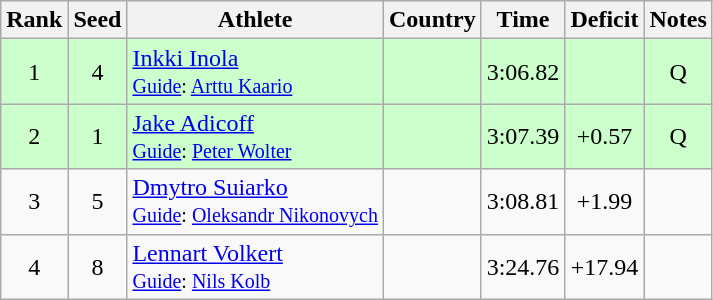<table class="wikitable sortable" style="text-align:center">
<tr>
<th>Rank</th>
<th>Seed</th>
<th>Athlete</th>
<th>Country</th>
<th>Time</th>
<th>Deficit</th>
<th>Notes</th>
</tr>
<tr bgcolor=ccffcc>
<td>1</td>
<td>4</td>
<td align=left><a href='#'>Inkki Inola</a><br><small><a href='#'>Guide</a>: <a href='#'>Arttu Kaario</a></small></td>
<td align=left></td>
<td>3:06.82</td>
<td></td>
<td>Q</td>
</tr>
<tr bgcolor=ccffcc>
<td>2</td>
<td>1</td>
<td align=left><a href='#'>Jake Adicoff</a><br><small><a href='#'>Guide</a>: <a href='#'>Peter Wolter</a></small></td>
<td align=left></td>
<td>3:07.39</td>
<td>+0.57</td>
<td>Q</td>
</tr>
<tr>
<td>3</td>
<td>5</td>
<td align=left><a href='#'>Dmytro Suiarko</a><br><small><a href='#'>Guide</a>: <a href='#'>Oleksandr Nikonovych</a></small></td>
<td align=left></td>
<td>3:08.81</td>
<td>+1.99</td>
<td></td>
</tr>
<tr>
<td>4</td>
<td>8</td>
<td align=left><a href='#'>Lennart Volkert</a><br><small><a href='#'>Guide</a>: <a href='#'>Nils Kolb</a></small></td>
<td align=left></td>
<td>3:24.76</td>
<td>+17.94</td>
<td></td>
</tr>
</table>
